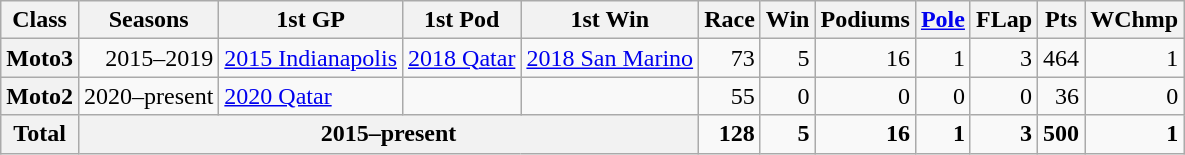<table class="wikitable" style=text-align:right>
<tr>
<th>Class</th>
<th>Seasons</th>
<th>1st GP</th>
<th>1st Pod</th>
<th>1st Win</th>
<th>Race</th>
<th>Win</th>
<th>Podiums</th>
<th><a href='#'>Pole</a></th>
<th>FLap</th>
<th>Pts</th>
<th>WChmp</th>
</tr>
<tr>
<th>Moto3</th>
<td>2015–2019</td>
<td align="left"><a href='#'>2015 Indianapolis</a></td>
<td align="left"><a href='#'>2018 Qatar</a></td>
<td align="left"><a href='#'>2018 San Marino</a></td>
<td>73</td>
<td>5</td>
<td>16</td>
<td>1</td>
<td>3</td>
<td>464</td>
<td>1</td>
</tr>
<tr>
<th>Moto2</th>
<td>2020–present</td>
<td align="left"><a href='#'>2020 Qatar</a></td>
<td align="left"></td>
<td align="left"></td>
<td>55</td>
<td>0</td>
<td>0</td>
<td>0</td>
<td>0</td>
<td>36</td>
<td>0</td>
</tr>
<tr>
<th>Total</th>
<th colspan="4">2015–present</th>
<td><strong>128</strong></td>
<td><strong>5</strong></td>
<td><strong>16</strong></td>
<td><strong>1</strong></td>
<td><strong>3</strong></td>
<td><strong>500</strong></td>
<td><strong>1</strong></td>
</tr>
</table>
